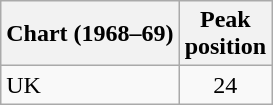<table class="wikitable">
<tr>
<th align="left">Chart (1968–69)</th>
<th align="left">Peak<br>position</th>
</tr>
<tr>
<td>UK </td>
<td style="text-align:center;">24</td>
</tr>
</table>
